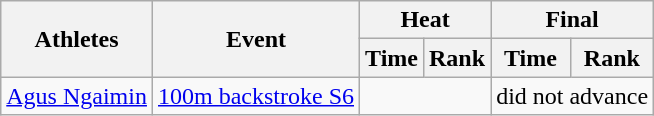<table class=wikitable>
<tr>
<th rowspan="2">Athletes</th>
<th rowspan="2">Event</th>
<th colspan="2">Heat</th>
<th colspan="2">Final</th>
</tr>
<tr>
<th>Time</th>
<th>Rank</th>
<th>Time</th>
<th>Rank</th>
</tr>
<tr align=center>
<td align=left><a href='#'>Agus Ngaimin</a></td>
<td align=left><a href='#'>100m backstroke S6</a></td>
<td colspan=2></td>
<td colspan=2>did not advance</td>
</tr>
</table>
